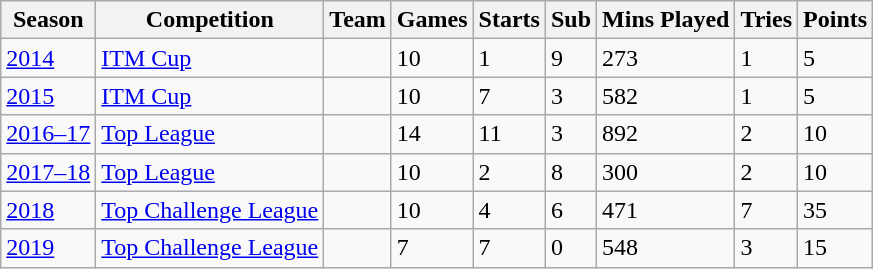<table class="wikitable">
<tr>
<th>Season</th>
<th>Competition</th>
<th>Team</th>
<th>Games</th>
<th>Starts</th>
<th>Sub</th>
<th>Mins Played</th>
<th>Tries</th>
<th>Points</th>
</tr>
<tr>
<td><a href='#'>2014</a></td>
<td><a href='#'>ITM Cup</a></td>
<td></td>
<td>10</td>
<td>1</td>
<td>9</td>
<td>273</td>
<td>1</td>
<td>5</td>
</tr>
<tr>
<td><a href='#'>2015</a></td>
<td><a href='#'>ITM Cup</a></td>
<td></td>
<td>10</td>
<td>7</td>
<td>3</td>
<td>582</td>
<td>1</td>
<td>5</td>
</tr>
<tr>
<td><a href='#'>2016–17</a></td>
<td><a href='#'>Top League</a></td>
<td></td>
<td>14</td>
<td>11</td>
<td>3</td>
<td>892</td>
<td>2</td>
<td>10</td>
</tr>
<tr>
<td><a href='#'>2017–18</a></td>
<td><a href='#'>Top League</a></td>
<td></td>
<td>10</td>
<td>2</td>
<td>8</td>
<td>300</td>
<td>2</td>
<td>10</td>
</tr>
<tr>
<td><a href='#'>2018</a></td>
<td><a href='#'>Top Challenge League</a></td>
<td></td>
<td>10</td>
<td>4</td>
<td>6</td>
<td>471</td>
<td>7</td>
<td>35</td>
</tr>
<tr>
<td><a href='#'>2019</a></td>
<td><a href='#'>Top Challenge League</a></td>
<td></td>
<td>7</td>
<td>7</td>
<td>0</td>
<td>548</td>
<td>3</td>
<td>15</td>
</tr>
</table>
